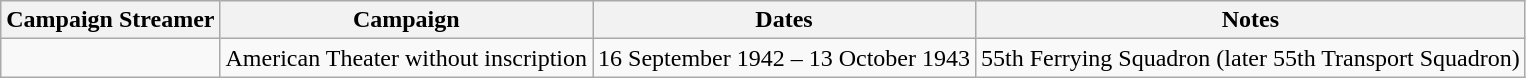<table class="wikitable">
<tr style="background:#efefef;">
<th>Campaign Streamer</th>
<th>Campaign</th>
<th>Dates</th>
<th>Notes</th>
</tr>
<tr>
<td></td>
<td>American Theater without inscription</td>
<td>16 September 1942 – 13 October 1943</td>
<td>55th Ferrying Squadron (later 55th Transport Squadron)</td>
</tr>
</table>
